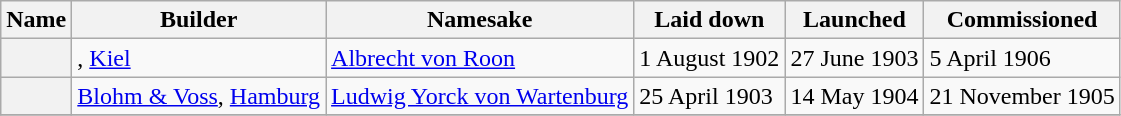<table class="wikitable plainrowheaders">
<tr>
<th scope="col">Name</th>
<th scope="col">Builder</th>
<th scope="col">Namesake</th>
<th scope="col">Laid down</th>
<th scope="col">Launched</th>
<th scope="col">Commissioned</th>
</tr>
<tr>
<th scope="row"></th>
<td>, <a href='#'>Kiel</a></td>
<td><a href='#'>Albrecht von Roon</a></td>
<td>1 August 1902</td>
<td>27 June 1903</td>
<td>5 April 1906</td>
</tr>
<tr>
<th scope="row"></th>
<td><a href='#'>Blohm & Voss</a>, <a href='#'>Hamburg</a></td>
<td><a href='#'>Ludwig Yorck von Wartenburg</a></td>
<td>25 April 1903</td>
<td>14 May 1904</td>
<td>21 November 1905</td>
</tr>
<tr>
</tr>
</table>
